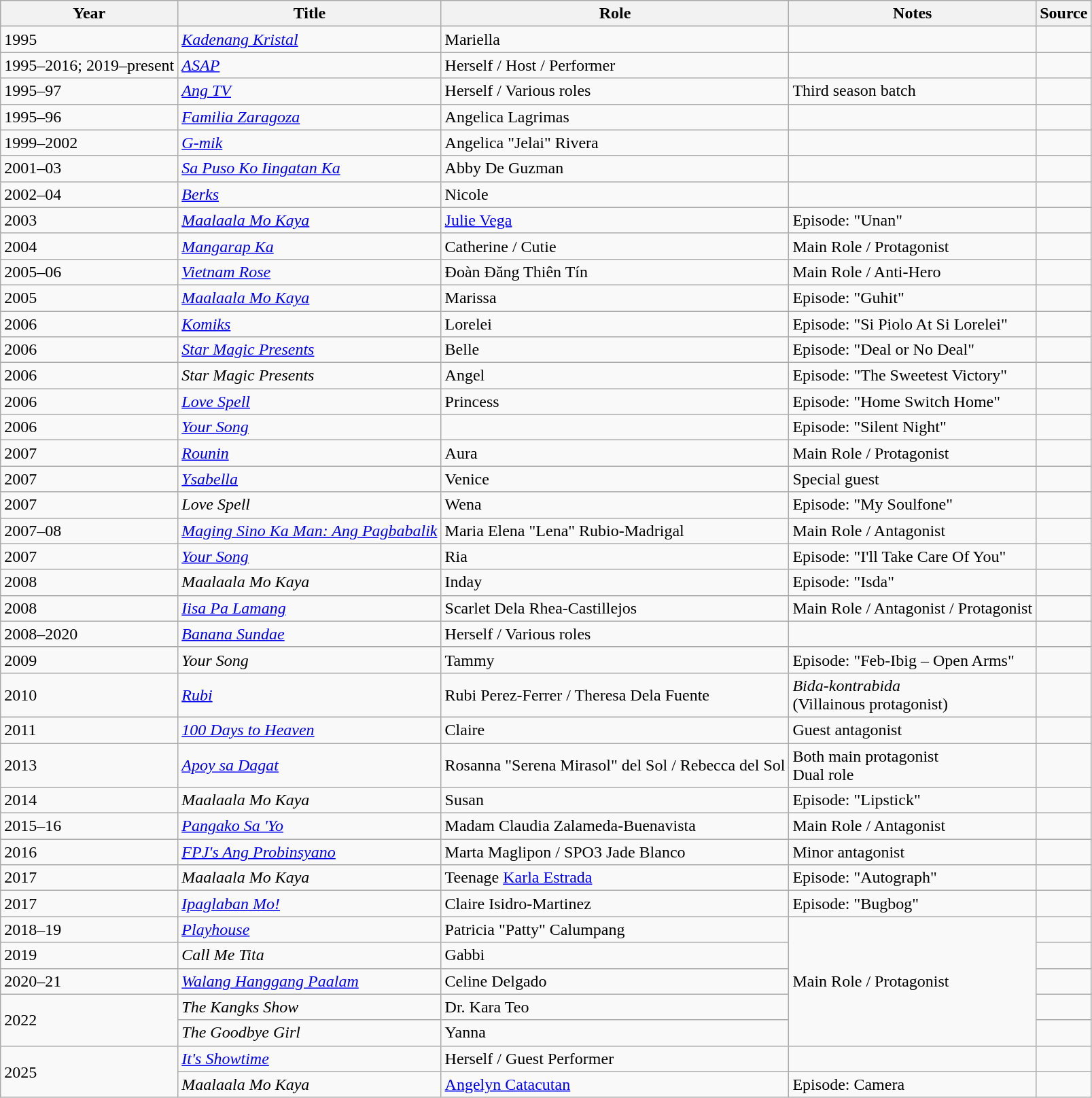<table class="wikitable sortable" >
<tr>
<th>Year</th>
<th>Title</th>
<th>Role</th>
<th class="unsortable">Notes </th>
<th class="unsortable">Source </th>
</tr>
<tr>
<td>1995</td>
<td><em><a href='#'>Kadenang Kristal</a></em></td>
<td>Mariella</td>
<td></td>
<td></td>
</tr>
<tr>
<td>1995–2016; 2019–present</td>
<td><em><a href='#'>ASAP</a></em></td>
<td>Herself / Host / Performer</td>
<td></td>
<td></td>
</tr>
<tr>
<td>1995–97</td>
<td><em><a href='#'>Ang TV</a></em></td>
<td>Herself / Various roles</td>
<td>Third season batch</td>
<td></td>
</tr>
<tr>
<td>1995–96</td>
<td><em><a href='#'>Familia Zaragoza</a></em></td>
<td>Angelica Lagrimas</td>
<td></td>
<td></td>
</tr>
<tr>
<td>1999–2002</td>
<td><em><a href='#'>G-mik</a></em></td>
<td>Angelica "Jelai" Rivera</td>
<td></td>
<td></td>
</tr>
<tr>
<td>2001–03</td>
<td><em><a href='#'>Sa Puso Ko Iingatan Ka</a></em></td>
<td>Abby De Guzman</td>
<td></td>
<td></td>
</tr>
<tr>
<td>2002–04</td>
<td><em><a href='#'>Berks</a></em></td>
<td>Nicole</td>
<td></td>
<td></td>
</tr>
<tr>
<td>2003</td>
<td><em><a href='#'>Maalaala Mo Kaya</a></em></td>
<td><a href='#'>Julie Vega</a></td>
<td>Episode: "Unan"</td>
<td></td>
</tr>
<tr>
<td>2004</td>
<td><em><a href='#'>Mangarap Ka</a></em></td>
<td>Catherine / Cutie</td>
<td>Main Role / Protagonist</td>
<td></td>
</tr>
<tr>
<td>2005–06</td>
<td><em><a href='#'>Vietnam Rose</a></em></td>
<td>Đoàn Đăng Thiên Tín</td>
<td>Main Role / Anti-Hero</td>
<td></td>
</tr>
<tr>
<td>2005</td>
<td><em><a href='#'>Maalaala Mo Kaya</a></em></td>
<td>Marissa</td>
<td>Episode: "Guhit"</td>
<td></td>
</tr>
<tr>
<td>2006</td>
<td><em><a href='#'>Komiks</a></em></td>
<td>Lorelei</td>
<td>Episode: "Si Piolo At Si Lorelei"</td>
<td></td>
</tr>
<tr>
<td>2006</td>
<td><em><a href='#'>Star Magic Presents</a></em></td>
<td>Belle</td>
<td>Episode: "Deal or No Deal"</td>
<td></td>
</tr>
<tr>
<td>2006</td>
<td><em>Star Magic Presents</em></td>
<td>Angel</td>
<td>Episode: "The Sweetest Victory"</td>
<td></td>
</tr>
<tr>
<td>2006</td>
<td><em><a href='#'>Love Spell</a></em></td>
<td>Princess</td>
<td>Episode: "Home Switch Home"</td>
<td></td>
</tr>
<tr>
<td>2006</td>
<td><em><a href='#'>Your Song</a></em></td>
<td></td>
<td>Episode: "Silent Night"</td>
<td></td>
</tr>
<tr>
<td>2007</td>
<td><em><a href='#'>Rounin</a></em></td>
<td>Aura</td>
<td>Main Role / Protagonist</td>
<td></td>
</tr>
<tr>
<td>2007</td>
<td><em><a href='#'>Ysabella</a></em></td>
<td>Venice</td>
<td>Special guest</td>
<td></td>
</tr>
<tr>
<td>2007</td>
<td><em>Love Spell</em></td>
<td>Wena</td>
<td>Episode: "My Soulfone"</td>
<td></td>
</tr>
<tr>
<td>2007–08</td>
<td><em><a href='#'>Maging Sino Ka Man: Ang Pagbabalik</a></em></td>
<td>Maria Elena "Lena" Rubio-Madrigal</td>
<td>Main Role / Antagonist</td>
<td></td>
</tr>
<tr>
<td>2007</td>
<td><em><a href='#'>Your Song</a></em></td>
<td>Ria</td>
<td>Episode: "I'll Take Care Of You"</td>
<td></td>
</tr>
<tr>
<td>2008</td>
<td><em>Maalaala Mo Kaya</em></td>
<td>Inday</td>
<td>Episode: "Isda"</td>
<td></td>
</tr>
<tr>
<td>2008</td>
<td><em><a href='#'>Iisa Pa Lamang</a></em></td>
<td>Scarlet Dela Rhea-Castillejos</td>
<td>Main Role / Antagonist / Protagonist</td>
<td></td>
</tr>
<tr>
<td>2008–2020</td>
<td><em><a href='#'>Banana Sundae</a></em></td>
<td>Herself / Various roles</td>
<td></td>
<td></td>
</tr>
<tr>
<td>2009</td>
<td><em>Your Song</em></td>
<td>Tammy</td>
<td>Episode: "Feb-Ibig – Open Arms"</td>
<td></td>
</tr>
<tr>
<td>2010</td>
<td><em><a href='#'>Rubi</a></em></td>
<td>Rubi Perez-Ferrer / Theresa Dela Fuente</td>
<td><em>Bida-kontrabida</em><br>(Villainous protagonist)</td>
<td></td>
</tr>
<tr>
<td>2011</td>
<td><em><a href='#'>100 Days to Heaven</a></em></td>
<td>Claire</td>
<td>Guest antagonist</td>
<td></td>
</tr>
<tr>
<td>2013</td>
<td><em><a href='#'>Apoy sa Dagat</a></em></td>
<td>Rosanna "Serena Mirasol" del Sol / Rebecca del Sol</td>
<td>Both main protagonist<br>Dual role</td>
<td></td>
</tr>
<tr>
<td>2014</td>
<td><em>Maalaala Mo Kaya</em></td>
<td>Susan</td>
<td>Episode: "Lipstick"</td>
<td></td>
</tr>
<tr>
<td>2015–16</td>
<td><em><a href='#'>Pangako Sa 'Yo</a></em></td>
<td>Madam Claudia Zalameda-Buenavista</td>
<td>Main Role / Antagonist</td>
<td></td>
</tr>
<tr>
<td>2016</td>
<td><em><a href='#'>FPJ's Ang Probinsyano</a></em></td>
<td>Marta Maglipon / SPO3 Jade Blanco</td>
<td>Minor antagonist</td>
<td></td>
</tr>
<tr>
<td>2017</td>
<td><em>Maalaala Mo Kaya</em></td>
<td>Teenage <a href='#'>Karla Estrada</a></td>
<td>Episode: "Autograph"</td>
<td></td>
</tr>
<tr>
<td>2017</td>
<td><em><a href='#'>Ipaglaban Mo!</a></em></td>
<td>Claire Isidro-Martinez</td>
<td>Episode: "Bugbog"</td>
<td></td>
</tr>
<tr>
<td>2018–19</td>
<td><em><a href='#'>Playhouse</a></em></td>
<td>Patricia "Patty" Calumpang</td>
<td rowspan=5>Main Role / Protagonist</td>
<td></td>
</tr>
<tr>
<td>2019</td>
<td><em>Call Me Tita</em></td>
<td>Gabbi</td>
<td></td>
</tr>
<tr>
<td>2020–21</td>
<td><em><a href='#'>Walang Hanggang Paalam</a></em></td>
<td>Celine Delgado</td>
<td></td>
</tr>
<tr>
<td rowspan="2">2022</td>
<td><em>The Kangks Show</em></td>
<td>Dr. Kara Teo</td>
<td></td>
</tr>
<tr>
<td><em>The Goodbye Girl</em></td>
<td>Yanna</td>
<td></td>
</tr>
<tr>
<td rowspan="2">2025</td>
<td><em><a href='#'>It's Showtime</a></em></td>
<td>Herself / Guest Performer</td>
<td></td>
<td></td>
</tr>
<tr>
<td><em>Maalaala Mo Kaya</em></td>
<td><a href='#'>Angelyn Catacutan</a></td>
<td>Episode: Camera</td>
<td></td>
</tr>
</table>
